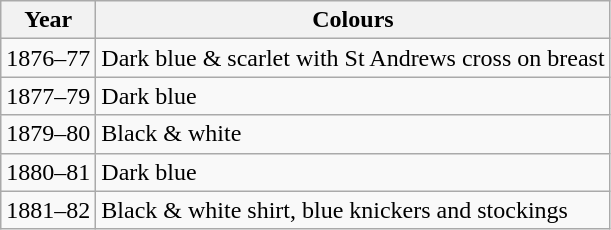<table class="wikitable">
<tr>
<th>Year</th>
<th>Colours</th>
</tr>
<tr>
<td>1876–77</td>
<td>Dark blue & scarlet with St Andrews cross on breast</td>
</tr>
<tr>
<td>1877–79</td>
<td>Dark blue</td>
</tr>
<tr>
<td>1879–80</td>
<td>Black & white</td>
</tr>
<tr>
<td>1880–81</td>
<td>Dark blue</td>
</tr>
<tr>
<td>1881–82</td>
<td>Black & white shirt, blue knickers and stockings</td>
</tr>
</table>
